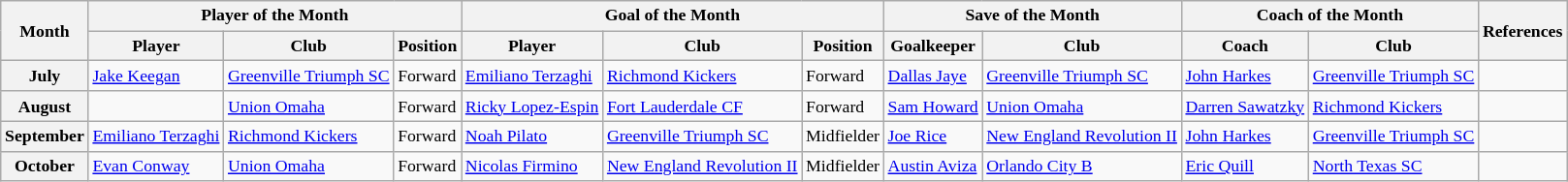<table class="wikitable" style="font-size:74%">
<tr>
<th rowspan="2">Month</th>
<th colspan="3">Player of the Month</th>
<th colspan="3">Goal of the Month</th>
<th colspan="2">Save of the Month</th>
<th colspan="2">Coach of the Month</th>
<th rowspan="2">References</th>
</tr>
<tr>
<th>Player</th>
<th>Club</th>
<th>Position</th>
<th>Player</th>
<th>Club</th>
<th>Position</th>
<th>Goalkeeper</th>
<th>Club</th>
<th>Coach</th>
<th>Club</th>
</tr>
<tr>
<th>July</th>
<td> <a href='#'>Jake Keegan</a></td>
<td><a href='#'>Greenville Triumph SC</a></td>
<td>Forward</td>
<td> <a href='#'>Emiliano Terzaghi</a></td>
<td><a href='#'>Richmond Kickers</a></td>
<td>Forward</td>
<td> <a href='#'>Dallas Jaye</a></td>
<td><a href='#'>Greenville Triumph SC</a></td>
<td> <a href='#'>John Harkes</a></td>
<td><a href='#'>Greenville Triumph SC</a></td>
<td>   </td>
</tr>
<tr>
<th>August</th>
<td></td>
<td><a href='#'>Union Omaha</a></td>
<td>Forward</td>
<td> <a href='#'>Ricky Lopez-Espin</a></td>
<td><a href='#'>Fort Lauderdale CF</a></td>
<td>Forward</td>
<td> <a href='#'>Sam Howard</a></td>
<td><a href='#'>Union Omaha</a></td>
<td> <a href='#'>Darren Sawatzky</a></td>
<td><a href='#'>Richmond Kickers</a></td>
<td>   </td>
</tr>
<tr>
<th>September</th>
<td> <a href='#'>Emiliano Terzaghi</a></td>
<td><a href='#'>Richmond Kickers</a></td>
<td>Forward</td>
<td> <a href='#'>Noah Pilato</a></td>
<td><a href='#'>Greenville Triumph SC</a></td>
<td>Midfielder</td>
<td> <a href='#'>Joe Rice</a></td>
<td><a href='#'>New England Revolution II</a></td>
<td> <a href='#'>John Harkes</a></td>
<td><a href='#'>Greenville Triumph SC</a></td>
<td>   </td>
</tr>
<tr>
<th>October</th>
<td> <a href='#'>Evan Conway</a></td>
<td><a href='#'>Union Omaha</a></td>
<td>Forward</td>
<td> <a href='#'>Nicolas Firmino</a></td>
<td><a href='#'>New England Revolution II</a></td>
<td>Midfielder</td>
<td> <a href='#'>Austin Aviza</a></td>
<td><a href='#'>Orlando City B</a></td>
<td> <a href='#'>Eric Quill</a></td>
<td><a href='#'>North Texas SC</a></td>
<td>   </td>
</tr>
</table>
